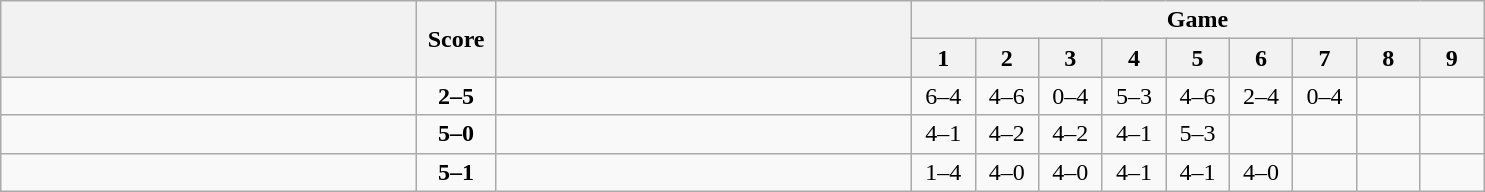<table class="wikitable" style="text-align: center;">
<tr>
<th rowspan=2 align="right" width="270"></th>
<th rowspan=2 width="45">Score</th>
<th rowspan=2 align="left" width="270"></th>
<th colspan=9>Game</th>
</tr>
<tr>
<th width="35">1</th>
<th width="35">2</th>
<th width="35">3</th>
<th width="35">4</th>
<th width="35">5</th>
<th width="35">6</th>
<th width="35">7</th>
<th width="35">8</th>
<th width="35">9</th>
</tr>
<tr>
<td align=left><br></td>
<td align=center><strong>2–5</strong></td>
<td align=left><strong><br></strong></td>
<td>6–4</td>
<td>4–6</td>
<td>0–4</td>
<td>5–3</td>
<td>4–6</td>
<td>2–4</td>
<td>0–4</td>
<td></td>
<td></td>
</tr>
<tr>
<td align=left><strong><br></strong></td>
<td align=center><strong>5–0</strong></td>
<td align=left><br></td>
<td>4–1</td>
<td>4–2</td>
<td>4–2</td>
<td>4–1</td>
<td>5–3</td>
<td></td>
<td></td>
<td></td>
<td></td>
</tr>
<tr>
<td align=left><strong><br></strong></td>
<td align=center><strong>5–1</strong></td>
<td align=left><br></td>
<td>1–4</td>
<td>4–0</td>
<td>4–0</td>
<td>4–1</td>
<td>4–1</td>
<td>4–0</td>
<td></td>
<td></td>
<td></td>
</tr>
</table>
